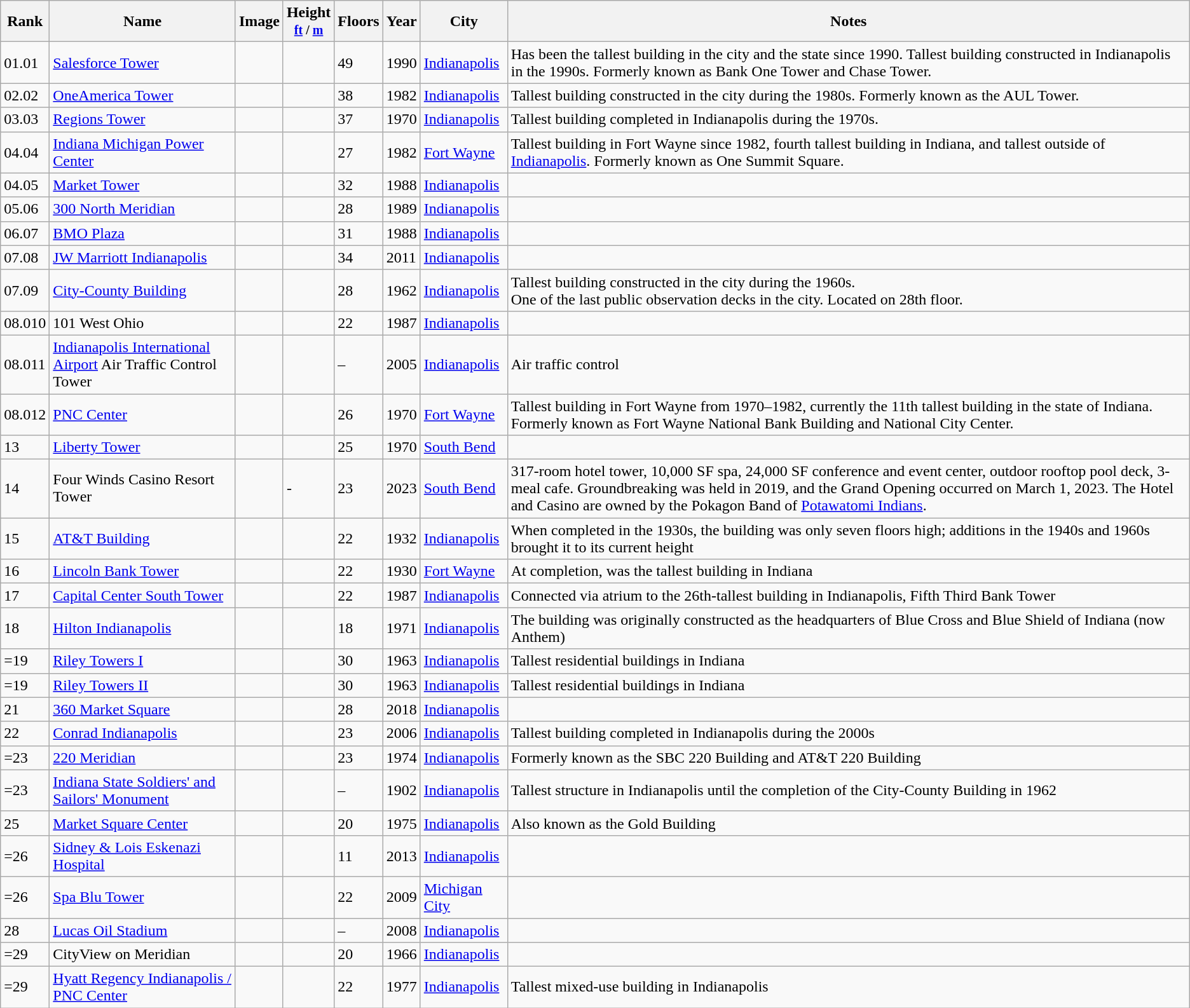<table class="wikitable sortable">
<tr>
<th>Rank</th>
<th>Name</th>
<th>Image</th>
<th>Height<br><small><a href='#'>ft</a> / <a href='#'>m</a></small></th>
<th>Floors</th>
<th>Year</th>
<th>City</th>
<th class="unsortable">Notes</th>
</tr>
<tr>
<td><span>01.0</span>1</td>
<td><a href='#'>Salesforce Tower</a></td>
<td></td>
<td></td>
<td>49</td>
<td>1990</td>
<td><a href='#'>Indianapolis</a></td>
<td>Has been the tallest building in the city and the state since 1990. Tallest building constructed in Indianapolis in the 1990s. Formerly known as Bank One Tower and Chase Tower.</td>
</tr>
<tr>
<td><span>02.0</span>2</td>
<td><a href='#'>OneAmerica Tower</a></td>
<td></td>
<td></td>
<td>38</td>
<td>1982</td>
<td><a href='#'>Indianapolis</a></td>
<td>Tallest building constructed in the city during the 1980s. Formerly known as the AUL Tower.</td>
</tr>
<tr>
<td><span>03.0</span>3</td>
<td><a href='#'>Regions Tower</a></td>
<td></td>
<td></td>
<td>37</td>
<td>1970</td>
<td><a href='#'>Indianapolis</a></td>
<td>Tallest building completed in Indianapolis during the 1970s.</td>
</tr>
<tr>
<td><span>04.0</span>4</td>
<td><a href='#'>Indiana Michigan Power Center</a></td>
<td></td>
<td></td>
<td>27</td>
<td>1982</td>
<td><a href='#'>Fort Wayne</a></td>
<td>Tallest building in Fort Wayne since 1982, fourth tallest building in Indiana, and tallest outside of <a href='#'>Indianapolis</a>. Formerly known as One Summit Square.</td>
</tr>
<tr>
<td><span>04.0</span>5</td>
<td><a href='#'>Market Tower</a></td>
<td></td>
<td></td>
<td>32</td>
<td>1988</td>
<td><a href='#'>Indianapolis</a></td>
<td></td>
</tr>
<tr>
<td><span>05.0</span>6</td>
<td><a href='#'>300 North Meridian</a></td>
<td></td>
<td></td>
<td>28</td>
<td>1989</td>
<td><a href='#'>Indianapolis</a></td>
<td></td>
</tr>
<tr>
<td><span>06.0</span>7</td>
<td><a href='#'>BMO Plaza</a></td>
<td></td>
<td></td>
<td>31</td>
<td>1988</td>
<td><a href='#'>Indianapolis</a></td>
<td></td>
</tr>
<tr>
<td><span>07.0</span>8</td>
<td><a href='#'>JW Marriott Indianapolis</a></td>
<td></td>
<td></td>
<td>34</td>
<td>2011</td>
<td><a href='#'>Indianapolis</a></td>
<td></td>
</tr>
<tr>
<td><span>07.0</span>9</td>
<td><a href='#'>City-County Building</a></td>
<td></td>
<td></td>
<td>28</td>
<td>1962</td>
<td><a href='#'>Indianapolis</a></td>
<td>Tallest building constructed in the city during the 1960s.<br>One of the last public observation decks in the city. Located on 28th floor.</td>
</tr>
<tr>
<td><span>08.0</span>10</td>
<td>101 West Ohio</td>
<td></td>
<td></td>
<td>22</td>
<td>1987</td>
<td><a href='#'>Indianapolis</a></td>
<td></td>
</tr>
<tr>
<td><span>08.0</span>11</td>
<td><a href='#'>Indianapolis International Airport</a> Air Traffic Control Tower</td>
<td></td>
<td></td>
<td>–</td>
<td>2005</td>
<td><a href='#'>Indianapolis</a></td>
<td>Air traffic control</td>
</tr>
<tr>
<td><span>08.0</span>12</td>
<td><a href='#'>PNC Center</a></td>
<td></td>
<td></td>
<td>26</td>
<td>1970</td>
<td><a href='#'>Fort Wayne</a></td>
<td>Tallest building in Fort Wayne from 1970–1982, currently the 11th tallest building in the state of Indiana. Formerly known as Fort Wayne National Bank Building and National City Center.</td>
</tr>
<tr>
<td>13</td>
<td><a href='#'>Liberty Tower</a></td>
<td></td>
<td></td>
<td>25</td>
<td>1970</td>
<td><a href='#'>South Bend</a></td>
<td></td>
</tr>
<tr>
<td>14</td>
<td>Four Winds Casino Resort Tower</td>
<td></td>
<td>-</td>
<td>23</td>
<td>2023</td>
<td><a href='#'>South Bend</a></td>
<td>317-room hotel tower, 10,000 SF spa, 24,000 SF conference and event center, outdoor rooftop pool deck, 3-meal cafe. Groundbreaking was held in 2019, and the Grand Opening occurred on March 1, 2023. The Hotel and Casino are owned by the Pokagon Band of <a href='#'>Potawatomi Indians</a>.</td>
</tr>
<tr>
<td>15</td>
<td><a href='#'>AT&T Building</a></td>
<td></td>
<td></td>
<td>22</td>
<td>1932</td>
<td><a href='#'>Indianapolis</a></td>
<td>When completed in the 1930s, the building was only seven floors high; additions in the 1940s and 1960s brought it to its current height</td>
</tr>
<tr>
<td>16</td>
<td><a href='#'>Lincoln Bank Tower</a></td>
<td></td>
<td></td>
<td>22</td>
<td>1930</td>
<td><a href='#'>Fort Wayne</a></td>
<td>At completion, was the tallest building in Indiana</td>
</tr>
<tr>
<td>17</td>
<td><a href='#'>Capital Center South Tower</a></td>
<td></td>
<td></td>
<td>22</td>
<td>1987</td>
<td><a href='#'>Indianapolis</a></td>
<td>Connected via atrium to the 26th-tallest building in Indianapolis, Fifth Third Bank Tower</td>
</tr>
<tr>
<td>18</td>
<td><a href='#'>Hilton Indianapolis</a></td>
<td></td>
<td></td>
<td>18</td>
<td>1971</td>
<td><a href='#'>Indianapolis</a></td>
<td>The building was originally constructed as the headquarters of Blue Cross and Blue Shield of Indiana (now Anthem)</td>
</tr>
<tr>
<td>=19</td>
<td><a href='#'>Riley Towers I</a></td>
<td></td>
<td></td>
<td>30</td>
<td>1963</td>
<td><a href='#'>Indianapolis</a></td>
<td>Tallest residential buildings in Indiana</td>
</tr>
<tr>
<td>=19</td>
<td><a href='#'>Riley Towers II</a></td>
<td></td>
<td></td>
<td>30</td>
<td>1963</td>
<td><a href='#'>Indianapolis</a></td>
<td>Tallest residential buildings in Indiana</td>
</tr>
<tr>
<td>21</td>
<td><a href='#'>360 Market Square</a></td>
<td></td>
<td></td>
<td>28</td>
<td>2018</td>
<td><a href='#'>Indianapolis</a></td>
<td></td>
</tr>
<tr>
<td>22</td>
<td><a href='#'>Conrad Indianapolis</a></td>
<td></td>
<td></td>
<td>23</td>
<td>2006</td>
<td><a href='#'>Indianapolis</a></td>
<td>Tallest building completed in Indianapolis during the 2000s</td>
</tr>
<tr>
<td>=23</td>
<td><a href='#'>220 Meridian</a></td>
<td></td>
<td></td>
<td>23</td>
<td>1974</td>
<td><a href='#'>Indianapolis</a></td>
<td>Formerly known as the SBC 220 Building and AT&T 220 Building</td>
</tr>
<tr>
<td>=23</td>
<td><a href='#'>Indiana State Soldiers' and Sailors' Monument</a></td>
<td></td>
<td></td>
<td>–</td>
<td>1902</td>
<td><a href='#'>Indianapolis</a></td>
<td>Tallest structure in Indianapolis until the completion of the City-County Building in 1962</td>
</tr>
<tr>
<td>25</td>
<td><a href='#'>Market Square Center</a></td>
<td></td>
<td></td>
<td>20</td>
<td>1975</td>
<td><a href='#'>Indianapolis</a></td>
<td>Also known as the Gold Building</td>
</tr>
<tr>
<td>=26</td>
<td><a href='#'>Sidney & Lois Eskenazi Hospital</a></td>
<td></td>
<td></td>
<td>11</td>
<td>2013</td>
<td><a href='#'>Indianapolis</a></td>
<td></td>
</tr>
<tr>
<td>=26</td>
<td><a href='#'>Spa Blu Tower</a></td>
<td></td>
<td></td>
<td>22</td>
<td>2009</td>
<td><a href='#'>Michigan City</a></td>
<td></td>
</tr>
<tr>
<td>28</td>
<td><a href='#'>Lucas Oil Stadium</a></td>
<td></td>
<td></td>
<td>–</td>
<td>2008</td>
<td><a href='#'>Indianapolis</a></td>
<td></td>
</tr>
<tr>
<td>=29</td>
<td>CityView on Meridian</td>
<td></td>
<td></td>
<td>20</td>
<td>1966</td>
<td><a href='#'>Indianapolis</a></td>
<td></td>
</tr>
<tr>
<td>=29</td>
<td><a href='#'>Hyatt Regency Indianapolis / PNC Center</a></td>
<td></td>
<td></td>
<td>22</td>
<td>1977</td>
<td><a href='#'>Indianapolis</a></td>
<td>Tallest mixed-use building in Indianapolis</td>
</tr>
</table>
